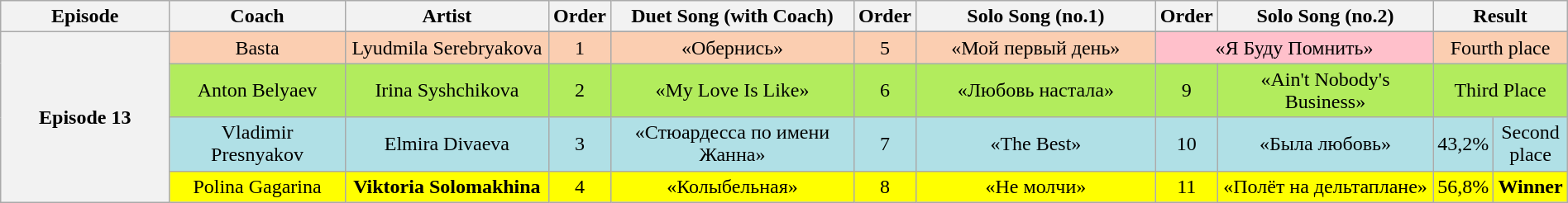<table class="wikitable" style="text-align:center; width:100%;">
<tr>
<th scope="col" width="13%">Episode</th>
<th scope="col" width="13%">Coach</th>
<th scope="col" width="15%">Artist</th>
<th scope="col" width="02%">Order</th>
<th scope="col" width="18%">Duet Song (with Coach)</th>
<th scope="col" width="02%">Order</th>
<th scope="col" width="19%">Solo Song (no.1)</th>
<th scope="col" width="02%">Order</th>
<th scope="col" width="18%">Solo Song (no.2)</th>
<th colspan="2" width="11%">Result</th>
</tr>
<tr>
<th rowspan=5>Episode 13<br><small></small></th>
</tr>
<tr bgcolor=#FBCEB1>
<td>Basta</td>
<td>Lyudmila Serebryakova</td>
<td>1</td>
<td>«Обернись»</td>
<td>5</td>
<td>«Мой первый день»</td>
<td colspan=2 style="background:pink">«Я Буду Помнить»</td>
<td colspan=2>Fourth place</td>
</tr>
<tr bgcolor=#B2EC5D>
<td>Anton Belyaev</td>
<td>Irina Syshchikova</td>
<td>2</td>
<td>«My Love Is Like»</td>
<td>6</td>
<td>«Любовь настала»</td>
<td>9</td>
<td>«Ain't Nobody's Business»</td>
<td colspan=2>Third Place</td>
</tr>
<tr bgcolor=#B0E0E6>
<td>Vladimir Presnyakov</td>
<td>Elmira Divaeva</td>
<td>3</td>
<td>«Стюардесса по имени Жанна»</td>
<td>7</td>
<td>«The Best»</td>
<td>10</td>
<td>«Была любовь»</td>
<td>43,2%</td>
<td>Second place</td>
</tr>
<tr bgcolor=yellow>
<td>Polina Gagarina</td>
<td><strong>Viktoria Solomakhina</strong></td>
<td>4</td>
<td>«Колыбельная»</td>
<td>8</td>
<td>«Не молчи»</td>
<td>11</td>
<td>«Полёт на дельтаплане»</td>
<td>56,8%</td>
<td><strong>Winner</strong></td>
</tr>
</table>
